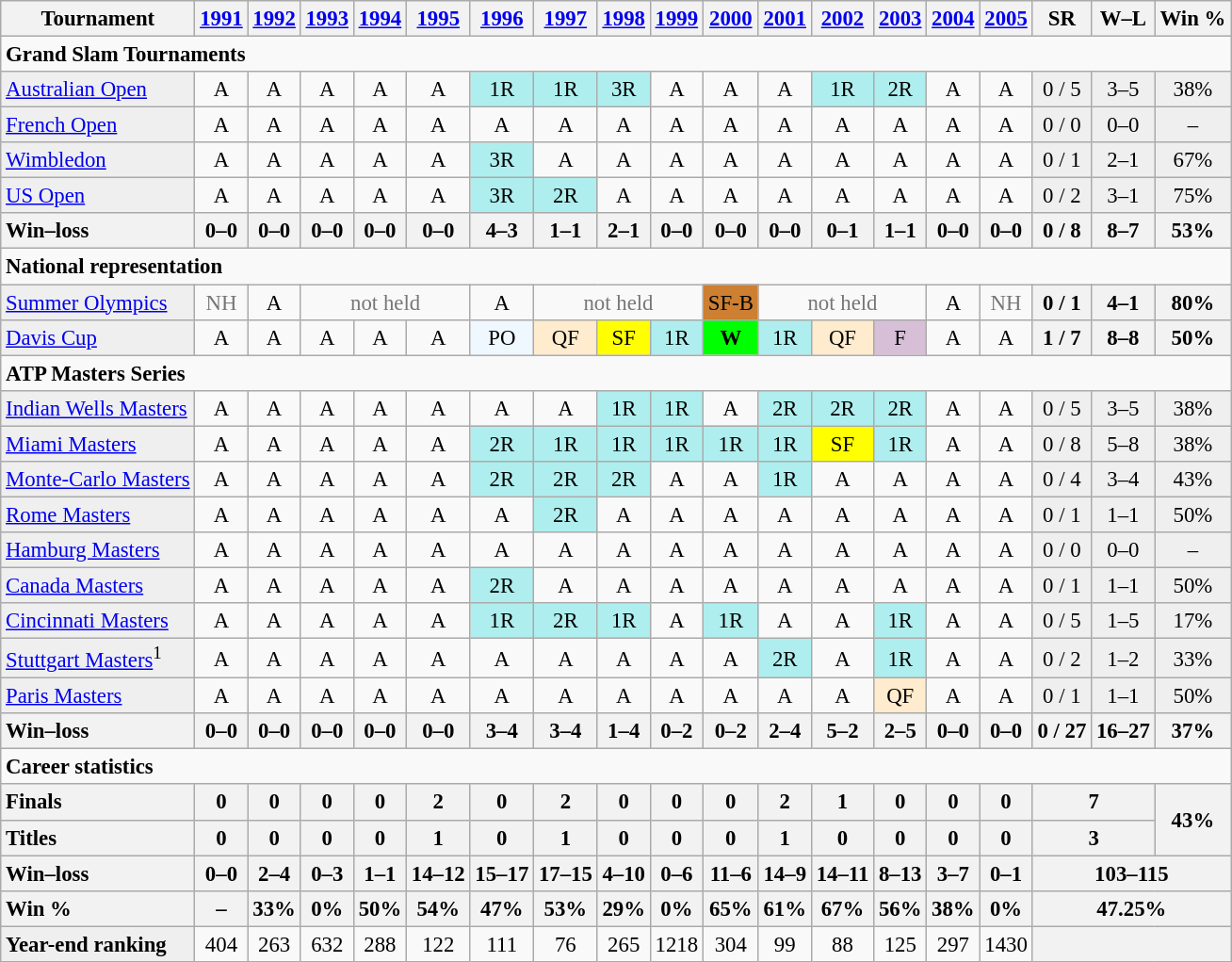<table class="wikitable" style="text-align:center;font-size:95%">
<tr>
<th>Tournament</th>
<th><a href='#'>1991</a></th>
<th><a href='#'>1992</a></th>
<th><a href='#'>1993</a></th>
<th><a href='#'>1994</a></th>
<th><a href='#'>1995</a></th>
<th><a href='#'>1996</a></th>
<th><a href='#'>1997</a></th>
<th><a href='#'>1998</a></th>
<th><a href='#'>1999</a></th>
<th><a href='#'>2000</a></th>
<th><a href='#'>2001</a></th>
<th><a href='#'>2002</a></th>
<th><a href='#'>2003</a></th>
<th><a href='#'>2004</a></th>
<th><a href='#'>2005</a></th>
<th>SR</th>
<th>W–L</th>
<th>Win %</th>
</tr>
<tr>
<td colspan="20" align="left"><strong>Grand Slam Tournaments</strong></td>
</tr>
<tr>
<td bgcolor="#efefef" align="left"><a href='#'>Australian Open</a></td>
<td>A</td>
<td>A</td>
<td>A</td>
<td>A</td>
<td>A</td>
<td bgcolor="#afeeee">1R</td>
<td bgcolor="#afeeee">1R</td>
<td bgcolor="#afeeee">3R</td>
<td>A</td>
<td>A</td>
<td>A</td>
<td bgcolor="#afeeee">1R</td>
<td bgcolor="#afeeee">2R</td>
<td>A</td>
<td>A</td>
<td bgcolor="#EFEFEF">0 / 5</td>
<td bgcolor="#EFEFEF">3–5</td>
<td bgcolor="#EFEFEF">38%</td>
</tr>
<tr>
<td bgcolor="#efefef" align="left"><a href='#'>French Open</a></td>
<td>A</td>
<td>A</td>
<td>A</td>
<td>A</td>
<td>A</td>
<td>A</td>
<td>A</td>
<td>A</td>
<td>A</td>
<td>A</td>
<td>A</td>
<td>A</td>
<td>A</td>
<td>A</td>
<td>A</td>
<td bgcolor="#EFEFEF">0 / 0</td>
<td bgcolor="#EFEFEF">0–0</td>
<td bgcolor="#EFEFEF">–</td>
</tr>
<tr>
<td bgcolor="#efefef" align="left"><a href='#'>Wimbledon</a></td>
<td>A</td>
<td>A</td>
<td>A</td>
<td>A</td>
<td>A</td>
<td bgcolor="#afeeee">3R</td>
<td>A</td>
<td>A</td>
<td>A</td>
<td>A</td>
<td>A</td>
<td>A</td>
<td>A</td>
<td>A</td>
<td>A</td>
<td bgcolor="#EFEFEF">0 / 1</td>
<td bgcolor="#EFEFEF">2–1</td>
<td bgcolor="#EFEFEF">67%</td>
</tr>
<tr>
<td bgcolor="#efefef" align="left"><a href='#'>US Open</a></td>
<td>A</td>
<td>A</td>
<td>A</td>
<td>A</td>
<td>A</td>
<td bgcolor="#afeeee">3R</td>
<td bgcolor="#afeeee">2R</td>
<td>A</td>
<td>A</td>
<td>A</td>
<td>A</td>
<td>A</td>
<td>A</td>
<td>A</td>
<td>A</td>
<td bgcolor="#EFEFEF">0 / 2</td>
<td bgcolor="#EFEFEF">3–1</td>
<td bgcolor="#EFEFEF">75%</td>
</tr>
<tr>
<th style="text-align:left">Win–loss</th>
<th>0–0</th>
<th>0–0</th>
<th>0–0</th>
<th>0–0</th>
<th>0–0</th>
<th>4–3</th>
<th>1–1</th>
<th>2–1</th>
<th>0–0</th>
<th>0–0</th>
<th>0–0</th>
<th>0–1</th>
<th>1–1</th>
<th>0–0</th>
<th>0–0</th>
<th>0 / 8</th>
<th>8–7</th>
<th>53%</th>
</tr>
<tr>
<td colspan="20" align="left"><strong>National representation</strong></td>
</tr>
<tr>
<td bgcolor="#efefef" align="left"><a href='#'>Summer Olympics</a></td>
<td style="color:#767676">NH</td>
<td>A</td>
<td colspan="3" style="color:#767676">not held</td>
<td>A</td>
<td colspan="3" style="color:#767676">not held</td>
<td bgcolor="cd7f32">SF-B</td>
<td colspan="3" style="color:#767676">not held</td>
<td>A</td>
<td colspan="1" style="color:#767676">NH</td>
<th>0 / 1</th>
<th>4–1</th>
<th>80%</th>
</tr>
<tr>
<td bgcolor="#efefef" align="left"><a href='#'>Davis Cup</a></td>
<td>A</td>
<td>A</td>
<td>A</td>
<td>A</td>
<td>A</td>
<td bgcolor="f0f8ff">PO</td>
<td bgcolor="#ffebcd">QF</td>
<td bgcolor="yellow">SF</td>
<td bgcolor="#afeeee">1R</td>
<td bgcolor="lime"><strong>W</strong></td>
<td bgcolor="#afeeee">1R</td>
<td bgcolor="#ffebcd">QF</td>
<td bgcolor="thistle">F</td>
<td>A</td>
<td>A</td>
<th>1 / 7</th>
<th>8–8</th>
<th>50%</th>
</tr>
<tr>
<td colspan="20" align="left"><strong>ATP Masters Series</strong></td>
</tr>
<tr>
<td bgcolor="#efefef" align="left"><a href='#'>Indian Wells Masters</a></td>
<td>A</td>
<td>A</td>
<td>A</td>
<td>A</td>
<td>A</td>
<td>A</td>
<td>A</td>
<td bgcolor="#afeeee">1R</td>
<td bgcolor="#afeeee">1R</td>
<td>A</td>
<td bgcolor="#afeeee">2R</td>
<td bgcolor="#afeeee">2R</td>
<td bgcolor="#afeeee">2R</td>
<td>A</td>
<td>A</td>
<td bgcolor="#EFEFEF">0 / 5</td>
<td bgcolor="#EFEFEF">3–5</td>
<td bgcolor="#EFEFEF">38%</td>
</tr>
<tr>
<td bgcolor="#efefef" align="left"><a href='#'>Miami Masters</a></td>
<td>A</td>
<td>A</td>
<td>A</td>
<td>A</td>
<td>A</td>
<td bgcolor="#afeeee">2R</td>
<td bgcolor="#afeeee">1R</td>
<td bgcolor="#afeeee">1R</td>
<td bgcolor="#afeeee">1R</td>
<td bgcolor="#afeeee">1R</td>
<td bgcolor="#afeeee">1R</td>
<td bgcolor="yellow">SF</td>
<td bgcolor="#afeeee">1R</td>
<td>A</td>
<td>A</td>
<td bgcolor="#EFEFEF">0 / 8</td>
<td bgcolor="#EFEFEF">5–8</td>
<td bgcolor="#EFEFEF">38%</td>
</tr>
<tr>
<td bgcolor="#efefef" align="left"><a href='#'>Monte-Carlo Masters</a></td>
<td>A</td>
<td>A</td>
<td>A</td>
<td>A</td>
<td>A</td>
<td bgcolor="#afeeee">2R</td>
<td bgcolor="#afeeee">2R</td>
<td bgcolor="#afeeee">2R</td>
<td>A</td>
<td>A</td>
<td bgcolor="#afeeee">1R</td>
<td>A</td>
<td>A</td>
<td>A</td>
<td>A</td>
<td bgcolor="#EFEFEF">0 / 4</td>
<td bgcolor="#EFEFEF">3–4</td>
<td bgcolor="#EFEFEF">43%</td>
</tr>
<tr>
<td bgcolor="#efefef" align="left"><a href='#'>Rome Masters</a></td>
<td>A</td>
<td>A</td>
<td>A</td>
<td>A</td>
<td>A</td>
<td>A</td>
<td bgcolor="#afeeee">2R</td>
<td>A</td>
<td>A</td>
<td>A</td>
<td>A</td>
<td>A</td>
<td>A</td>
<td>A</td>
<td>A</td>
<td bgcolor="#EFEFEF">0 / 1</td>
<td bgcolor="#EFEFEF">1–1</td>
<td bgcolor="#EFEFEF">50%</td>
</tr>
<tr>
<td bgcolor="#efefef" align="left"><a href='#'>Hamburg Masters</a></td>
<td>A</td>
<td>A</td>
<td>A</td>
<td>A</td>
<td>A</td>
<td>A</td>
<td>A</td>
<td>A</td>
<td>A</td>
<td>A</td>
<td>A</td>
<td>A</td>
<td>A</td>
<td>A</td>
<td>A</td>
<td bgcolor="#EFEFEF">0 / 0</td>
<td bgcolor="#EFEFEF">0–0</td>
<td bgcolor="#EFEFEF">–</td>
</tr>
<tr>
<td bgcolor="#efefef" align="left"><a href='#'>Canada Masters</a></td>
<td>A</td>
<td>A</td>
<td>A</td>
<td>A</td>
<td>A</td>
<td bgcolor="#afeeee">2R</td>
<td>A</td>
<td>A</td>
<td>A</td>
<td>A</td>
<td>A</td>
<td>A</td>
<td>A</td>
<td>A</td>
<td>A</td>
<td bgcolor="#EFEFEF">0 / 1</td>
<td bgcolor="#EFEFEF">1–1</td>
<td bgcolor="#EFEFEF">50%</td>
</tr>
<tr>
<td bgcolor="#efefef" align="left"><a href='#'>Cincinnati Masters</a></td>
<td>A</td>
<td>A</td>
<td>A</td>
<td>A</td>
<td>A</td>
<td bgcolor="#afeeee">1R</td>
<td bgcolor="#afeeee">2R</td>
<td bgcolor="#afeeee">1R</td>
<td>A</td>
<td bgcolor="#afeeee">1R</td>
<td>A</td>
<td>A</td>
<td bgcolor="#afeeee">1R</td>
<td>A</td>
<td>A</td>
<td bgcolor="#EFEFEF">0 / 5</td>
<td bgcolor="#EFEFEF">1–5</td>
<td bgcolor="#EFEFEF">17%</td>
</tr>
<tr>
<td bgcolor="#efefef" align="left"><a href='#'>Stuttgart Masters</a><sup>1</sup></td>
<td>A</td>
<td>A</td>
<td>A</td>
<td>A</td>
<td>A</td>
<td>A</td>
<td>A</td>
<td>A</td>
<td>A</td>
<td>A</td>
<td bgcolor="#afeeee">2R</td>
<td>A</td>
<td bgcolor="#afeeee">1R</td>
<td>A</td>
<td>A</td>
<td bgcolor="#EFEFEF">0 / 2</td>
<td bgcolor="#EFEFEF">1–2</td>
<td bgcolor="#EFEFEF">33%</td>
</tr>
<tr>
<td bgcolor="#efefef" align="left"><a href='#'>Paris Masters</a></td>
<td>A</td>
<td>A</td>
<td>A</td>
<td>A</td>
<td>A</td>
<td>A</td>
<td>A</td>
<td>A</td>
<td>A</td>
<td>A</td>
<td>A</td>
<td>A</td>
<td bgcolor="#ffebcd">QF</td>
<td>A</td>
<td>A</td>
<td bgcolor="#EFEFEF">0 / 1</td>
<td bgcolor="#EFEFEF">1–1</td>
<td bgcolor="#EFEFEF">50%</td>
</tr>
<tr>
<th style="text-align:left">Win–loss</th>
<th>0–0</th>
<th>0–0</th>
<th>0–0</th>
<th>0–0</th>
<th>0–0</th>
<th>3–4</th>
<th>3–4</th>
<th>1–4</th>
<th>0–2</th>
<th>0–2</th>
<th>2–4</th>
<th>5–2</th>
<th>2–5</th>
<th>0–0</th>
<th>0–0</th>
<th>0 / 27</th>
<th>16–27</th>
<th>37%</th>
</tr>
<tr>
<td colspan="20" align="left"><strong>Career statistics</strong></td>
</tr>
<tr>
<th style="text-align:left">Finals</th>
<th>0</th>
<th>0</th>
<th>0</th>
<th>0</th>
<th>2</th>
<th>0</th>
<th>2</th>
<th>0</th>
<th>0</th>
<th>0</th>
<th>2</th>
<th>1</th>
<th>0</th>
<th>0</th>
<th>0</th>
<th colspan="2">7</th>
<th rowspan="2">43%</th>
</tr>
<tr>
<th style="text-align:left">Titles</th>
<th>0</th>
<th>0</th>
<th>0</th>
<th>0</th>
<th>1</th>
<th>0</th>
<th>1</th>
<th>0</th>
<th>0</th>
<th>0</th>
<th>1</th>
<th>0</th>
<th>0</th>
<th>0</th>
<th>0</th>
<th colspan="2">3</th>
</tr>
<tr>
<th style="text-align:left">Win–loss</th>
<th>0–0</th>
<th>2–4</th>
<th>0–3</th>
<th>1–1</th>
<th>14–12</th>
<th>15–17</th>
<th>17–15</th>
<th>4–10</th>
<th>0–6</th>
<th>11–6</th>
<th>14–9</th>
<th>14–11</th>
<th>8–13</th>
<th>3–7</th>
<th>0–1</th>
<th colspan="3">103–115</th>
</tr>
<tr>
<th style="text-align:left">Win %</th>
<th>–</th>
<th>33%</th>
<th>0%</th>
<th>50%</th>
<th>54%</th>
<th>47%</th>
<th>53%</th>
<th>29%</th>
<th>0%</th>
<th>65%</th>
<th>61%</th>
<th>67%</th>
<th>56%</th>
<th>38%</th>
<th>0%</th>
<th colspan="3">47.25%</th>
</tr>
<tr>
<td bgcolor="#EFEFEF" align="left"><strong>Year-end ranking</strong></td>
<td>404</td>
<td>263</td>
<td>632</td>
<td>288</td>
<td>122</td>
<td>111</td>
<td>76</td>
<td>265</td>
<td>1218</td>
<td>304</td>
<td>99</td>
<td>88</td>
<td>125</td>
<td>297</td>
<td>1430</td>
<th colspan="3"></th>
</tr>
</table>
